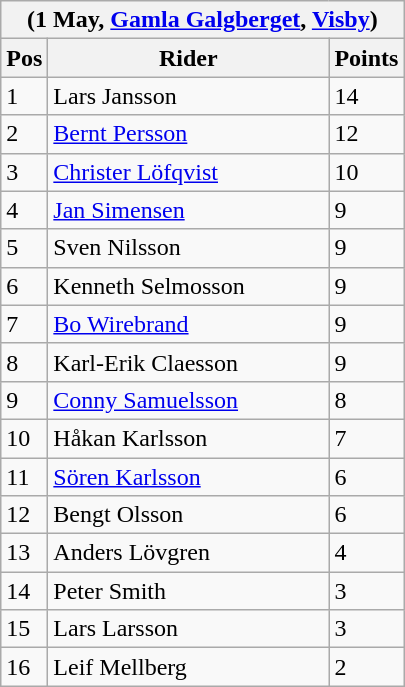<table class="wikitable">
<tr>
<th colspan="6">(1 May, <a href='#'>Gamla Galgberget</a>, <a href='#'>Visby</a>)</th>
</tr>
<tr>
<th width=20>Pos</th>
<th width=180>Rider</th>
<th width=40>Points</th>
</tr>
<tr>
<td>1</td>
<td style="text-align:left;">Lars Jansson</td>
<td>14</td>
</tr>
<tr>
<td>2</td>
<td style="text-align:left;"><a href='#'>Bernt Persson</a></td>
<td>12</td>
</tr>
<tr>
<td>3</td>
<td style="text-align:left;"><a href='#'>Christer Löfqvist</a></td>
<td>10</td>
</tr>
<tr>
<td>4</td>
<td style="text-align:left;"><a href='#'>Jan Simensen</a></td>
<td>9</td>
</tr>
<tr>
<td>5</td>
<td style="text-align:left;">Sven Nilsson</td>
<td>9</td>
</tr>
<tr>
<td>6</td>
<td style="text-align:left;">Kenneth Selmosson</td>
<td>9</td>
</tr>
<tr>
<td>7</td>
<td style="text-align:left;"><a href='#'>Bo Wirebrand</a></td>
<td>9</td>
</tr>
<tr>
<td>8</td>
<td style="text-align:left;">Karl-Erik Claesson</td>
<td>9</td>
</tr>
<tr>
<td>9</td>
<td style="text-align:left;"><a href='#'>Conny Samuelsson</a></td>
<td>8</td>
</tr>
<tr>
<td>10</td>
<td style="text-align:left;">Håkan Karlsson</td>
<td>7</td>
</tr>
<tr>
<td>11</td>
<td style="text-align:left;"><a href='#'>Sören Karlsson</a></td>
<td>6</td>
</tr>
<tr>
<td>12</td>
<td style="text-align:left;">Bengt Olsson</td>
<td>6</td>
</tr>
<tr>
<td>13</td>
<td style="text-align:left;">Anders Lövgren</td>
<td>4</td>
</tr>
<tr>
<td>14</td>
<td style="text-align:left;">Peter Smith</td>
<td>3</td>
</tr>
<tr>
<td>15</td>
<td style="text-align:left;">Lars Larsson</td>
<td>3</td>
</tr>
<tr>
<td>16</td>
<td style="text-align:left;">Leif Mellberg</td>
<td>2</td>
</tr>
</table>
